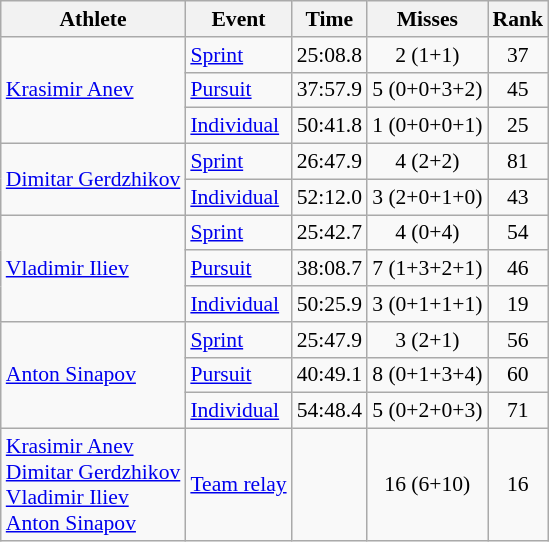<table class="wikitable" style="font-size:90%">
<tr>
<th>Athlete</th>
<th>Event</th>
<th>Time</th>
<th>Misses</th>
<th>Rank</th>
</tr>
<tr align=center>
<td align=left rowspan=3><a href='#'>Krasimir Anev</a></td>
<td align=left><a href='#'>Sprint</a></td>
<td>25:08.8</td>
<td>2 (1+1)</td>
<td>37</td>
</tr>
<tr align=center>
<td align=left><a href='#'>Pursuit</a></td>
<td>37:57.9</td>
<td>5 (0+0+3+2)</td>
<td>45</td>
</tr>
<tr align=center>
<td align=left><a href='#'>Individual</a></td>
<td>50:41.8</td>
<td>1 (0+0+0+1)</td>
<td>25</td>
</tr>
<tr align=center>
<td align=left rowspan=2><a href='#'>Dimitar Gerdzhikov</a></td>
<td align=left><a href='#'>Sprint</a></td>
<td>26:47.9</td>
<td>4 (2+2)</td>
<td>81</td>
</tr>
<tr align=center>
<td align=left><a href='#'>Individual</a></td>
<td>52:12.0</td>
<td>3 (2+0+1+0)</td>
<td>43</td>
</tr>
<tr align=center>
<td align=left rowspan=3><a href='#'>Vladimir Iliev</a></td>
<td align=left><a href='#'>Sprint</a></td>
<td>25:42.7</td>
<td>4 (0+4)</td>
<td>54</td>
</tr>
<tr align=center>
<td align=left><a href='#'>Pursuit</a></td>
<td>38:08.7</td>
<td>7 (1+3+2+1)</td>
<td>46</td>
</tr>
<tr align=center>
<td align=left><a href='#'>Individual</a></td>
<td>50:25.9</td>
<td>3 (0+1+1+1)</td>
<td>19</td>
</tr>
<tr align=center>
<td align=left rowspan=3><a href='#'>Anton Sinapov</a></td>
<td align=left><a href='#'>Sprint</a></td>
<td>25:47.9</td>
<td>3 (2+1)</td>
<td>56</td>
</tr>
<tr align=center>
<td align=left><a href='#'>Pursuit</a></td>
<td>40:49.1</td>
<td>8 (0+1+3+4)</td>
<td>60</td>
</tr>
<tr align=center>
<td align=left><a href='#'>Individual</a></td>
<td>54:48.4</td>
<td>5 (0+2+0+3)</td>
<td>71</td>
</tr>
<tr align=center>
<td align=left><a href='#'>Krasimir Anev</a><br><a href='#'>Dimitar Gerdzhikov</a><br><a href='#'>Vladimir Iliev</a><br><a href='#'>Anton Sinapov</a></td>
<td align=left><a href='#'>Team relay</a></td>
<td></td>
<td>16 (6+10)</td>
<td>16</td>
</tr>
</table>
